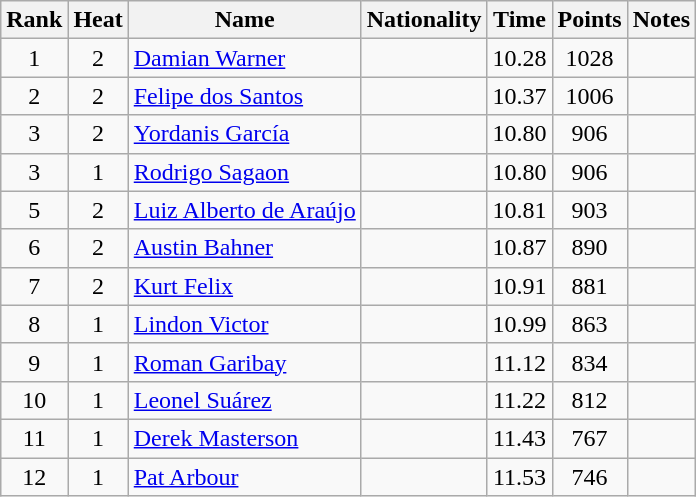<table class="wikitable sortable" style="text-align:center">
<tr>
<th>Rank</th>
<th>Heat</th>
<th>Name</th>
<th>Nationality</th>
<th>Time</th>
<th>Points</th>
<th>Notes</th>
</tr>
<tr>
<td>1</td>
<td>2</td>
<td align=left><a href='#'>Damian Warner</a></td>
<td align=left></td>
<td>10.28</td>
<td>1028</td>
<td></td>
</tr>
<tr>
<td>2</td>
<td>2</td>
<td align=left><a href='#'>Felipe dos Santos</a></td>
<td align=left></td>
<td>10.37</td>
<td>1006</td>
<td></td>
</tr>
<tr>
<td>3</td>
<td>2</td>
<td align=left><a href='#'>Yordanis García</a></td>
<td align=left></td>
<td>10.80</td>
<td>906</td>
<td></td>
</tr>
<tr>
<td>3</td>
<td>1</td>
<td align=left><a href='#'>Rodrigo Sagaon</a></td>
<td align=left></td>
<td>10.80</td>
<td>906</td>
<td></td>
</tr>
<tr>
<td>5</td>
<td>2</td>
<td align=left><a href='#'>Luiz Alberto de Araújo</a></td>
<td align=left></td>
<td>10.81</td>
<td>903</td>
<td></td>
</tr>
<tr>
<td>6</td>
<td>2</td>
<td align=left><a href='#'>Austin Bahner</a></td>
<td align=left></td>
<td>10.87</td>
<td>890</td>
<td></td>
</tr>
<tr>
<td>7</td>
<td>2</td>
<td align=left><a href='#'>Kurt Felix</a></td>
<td align=left></td>
<td>10.91</td>
<td>881</td>
<td></td>
</tr>
<tr>
<td>8</td>
<td>1</td>
<td align=left><a href='#'>Lindon Victor</a></td>
<td align=left></td>
<td>10.99</td>
<td>863</td>
<td></td>
</tr>
<tr>
<td>9</td>
<td>1</td>
<td align=left><a href='#'>Roman Garibay</a></td>
<td align=left></td>
<td>11.12</td>
<td>834</td>
<td></td>
</tr>
<tr>
<td>10</td>
<td>1</td>
<td align=left><a href='#'>Leonel Suárez</a></td>
<td align=left></td>
<td>11.22</td>
<td>812</td>
<td></td>
</tr>
<tr>
<td>11</td>
<td>1</td>
<td align=left><a href='#'>Derek Masterson</a></td>
<td align=left></td>
<td>11.43</td>
<td>767</td>
<td></td>
</tr>
<tr>
<td>12</td>
<td>1</td>
<td align=left><a href='#'>Pat Arbour</a></td>
<td align=left></td>
<td>11.53</td>
<td>746</td>
<td></td>
</tr>
</table>
